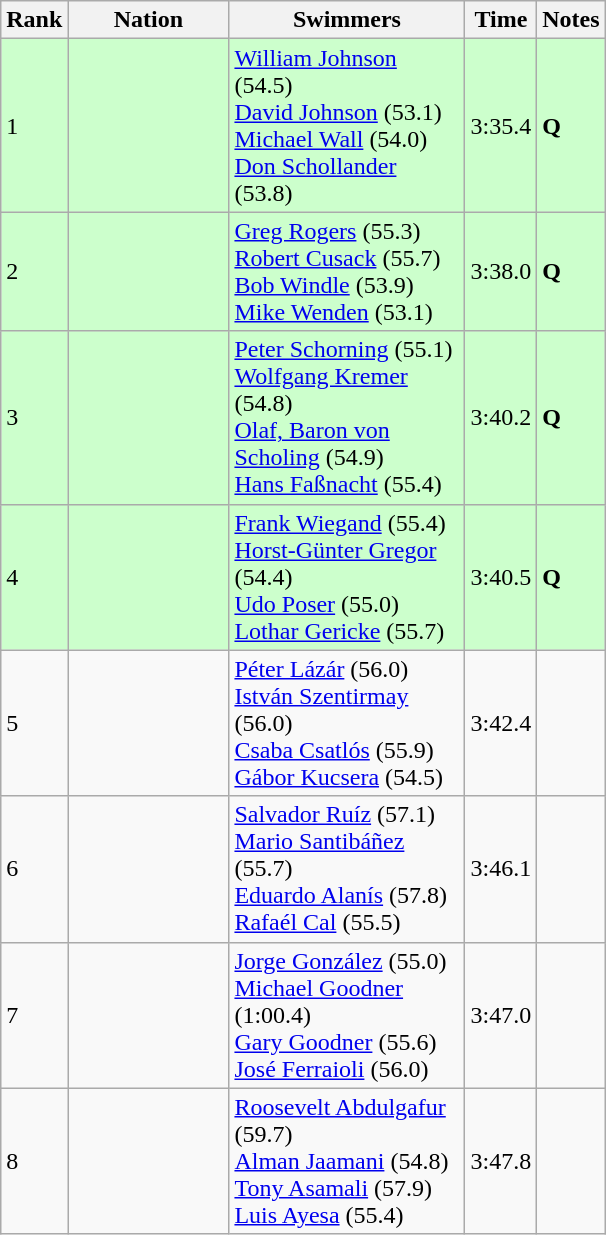<table class="wikitable sortable">
<tr>
<th>Rank</th>
<th width=100>Nation</th>
<th width=150>Swimmers</th>
<th>Time</th>
<th>Notes</th>
</tr>
<tr bgcolor=#CCFFCC>
<td>1</td>
<td></td>
<td><a href='#'>William Johnson</a> (54.5) <br><a href='#'>David Johnson</a> (53.1)<br><a href='#'>Michael Wall</a> (54.0)<br><a href='#'>Don Schollander</a> (53.8)</td>
<td>3:35.4</td>
<td><strong>Q</strong></td>
</tr>
<tr bgcolor=#CCFFCC>
<td>2</td>
<td></td>
<td><a href='#'>Greg Rogers</a> (55.3) <br><a href='#'>Robert Cusack</a> (55.7)<br><a href='#'>Bob Windle</a> (53.9)<br><a href='#'>Mike Wenden</a> (53.1)</td>
<td>3:38.0</td>
<td><strong>Q</strong></td>
</tr>
<tr bgcolor=#CCFFCC>
<td>3</td>
<td></td>
<td><a href='#'>Peter Schorning</a> (55.1) <br><a href='#'>Wolfgang Kremer</a> (54.8)<br><a href='#'>Olaf, Baron von Scholing</a> (54.9)<br><a href='#'>Hans Faßnacht</a> (55.4)</td>
<td>3:40.2</td>
<td><strong>Q</strong></td>
</tr>
<tr bgcolor=#CCFFCC>
<td>4</td>
<td></td>
<td><a href='#'>Frank Wiegand</a> (55.4) <br><a href='#'>Horst-Günter Gregor</a> (54.4)<br><a href='#'>Udo Poser</a> (55.0)<br><a href='#'>Lothar Gericke</a> (55.7)</td>
<td>3:40.5</td>
<td><strong>Q</strong></td>
</tr>
<tr>
<td>5</td>
<td></td>
<td><a href='#'>Péter Lázár</a> (56.0) <br><a href='#'>István Szentirmay</a> (56.0)<br><a href='#'>Csaba Csatlós</a> (55.9)<br><a href='#'>Gábor Kucsera</a> (54.5)</td>
<td>3:42.4</td>
<td></td>
</tr>
<tr>
<td>6</td>
<td></td>
<td><a href='#'>Salvador Ruíz</a> (57.1) <br><a href='#'>Mario Santibáñez</a> (55.7)<br><a href='#'>Eduardo Alanís</a> (57.8)<br><a href='#'>Rafaél Cal</a> (55.5)</td>
<td>3:46.1</td>
<td></td>
</tr>
<tr>
<td>7</td>
<td></td>
<td><a href='#'>Jorge González</a> (55.0) <br><a href='#'>Michael Goodner</a> (1:00.4)<br><a href='#'>Gary Goodner</a> (55.6)<br><a href='#'>José Ferraioli</a> (56.0)</td>
<td>3:47.0</td>
<td></td>
</tr>
<tr>
<td>8</td>
<td></td>
<td><a href='#'>Roosevelt Abdulgafur</a> (59.7) <br><a href='#'>Alman Jaamani</a> (54.8)<br><a href='#'>Tony Asamali</a> (57.9)<br><a href='#'>Luis Ayesa</a> (55.4)</td>
<td>3:47.8</td>
<td></td>
</tr>
</table>
